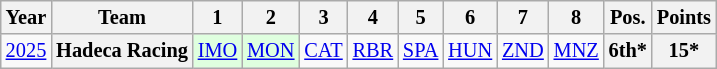<table class="wikitable" border="1" style="text-align:center; font-size:85%;">
<tr>
<th>Year</th>
<th>Team</th>
<th>1</th>
<th>2</th>
<th>3</th>
<th>4</th>
<th>5</th>
<th>6</th>
<th>7</th>
<th>8</th>
<th>Pos.</th>
<th>Points</th>
</tr>
<tr>
<td><a href='#'>2025</a></td>
<th>Hadeca Racing</th>
<td style="background:#DFFFDF;"><a href='#'>IMO</a><br></td>
<td style="background:#DFFFDF;"><a href='#'>MON</a><br></td>
<td style="background:#;"><a href='#'>CAT</a><br></td>
<td style="background:#;"><a href='#'>RBR</a><br></td>
<td style="background:#;"><a href='#'>SPA</a><br></td>
<td style="background:#;"><a href='#'>HUN</a><br></td>
<td style="background:#;"><a href='#'>ZND</a><br></td>
<td style="background:#;"><a href='#'>MNZ</a><br></td>
<th>6th*</th>
<th>15*</th>
</tr>
</table>
